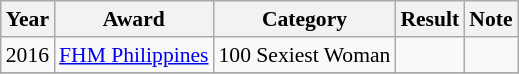<table class="wikitable" style="font-size: 90%;">
<tr>
<th>Year</th>
<th>Award</th>
<th>Category</th>
<th>Result</th>
<th>Note</th>
</tr>
<tr>
<td>2016</td>
<td><a href='#'>FHM Philippines</a></td>
<td>100 Sexiest Woman</td>
<td></td>
<td></td>
</tr>
<tr>
</tr>
</table>
